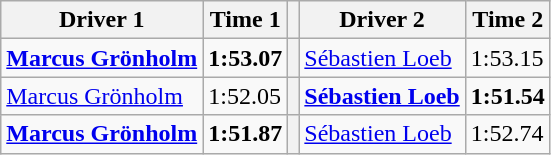<table class="wikitable">
<tr>
<th>Driver 1</th>
<th>Time 1</th>
<th></th>
<th>Driver 2</th>
<th>Time 2</th>
</tr>
<tr>
<td><strong> <a href='#'>Marcus Grönholm</a></strong></td>
<td><strong>1:53.07</strong></td>
<th></th>
<td> <a href='#'>Sébastien Loeb</a></td>
<td>1:53.15</td>
</tr>
<tr>
<td> <a href='#'>Marcus Grönholm</a></td>
<td>1:52.05</td>
<th></th>
<td><strong> <a href='#'>Sébastien Loeb</a></strong></td>
<td><strong>1:51.54</strong></td>
</tr>
<tr>
<td><strong> <a href='#'>Marcus Grönholm</a></strong></td>
<td><strong>1:51.87</strong></td>
<th></th>
<td> <a href='#'>Sébastien Loeb</a></td>
<td>1:52.74</td>
</tr>
</table>
